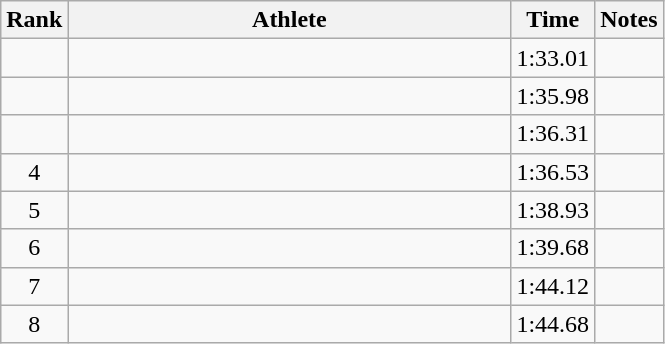<table class="wikitable" style="text-align:center">
<tr>
<th>Rank</th>
<th Style="width:18em">Athlete</th>
<th>Time</th>
<th>Notes</th>
</tr>
<tr>
<td></td>
<td style="text-align:left"></td>
<td>1:33.01</td>
<td></td>
</tr>
<tr>
<td></td>
<td style="text-align:left"></td>
<td>1:35.98</td>
<td></td>
</tr>
<tr>
<td></td>
<td style="text-align:left"></td>
<td>1:36.31</td>
<td></td>
</tr>
<tr>
<td>4</td>
<td style="text-align:left"></td>
<td>1:36.53</td>
<td></td>
</tr>
<tr>
<td>5</td>
<td style="text-align:left"></td>
<td>1:38.93</td>
<td></td>
</tr>
<tr>
<td>6</td>
<td style="text-align:left"></td>
<td>1:39.68</td>
<td></td>
</tr>
<tr>
<td>7</td>
<td style="text-align:left"></td>
<td>1:44.12</td>
<td></td>
</tr>
<tr>
<td>8</td>
<td style="text-align:left"></td>
<td>1:44.68</td>
<td></td>
</tr>
</table>
